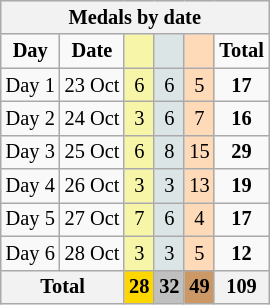<table class="wikitable sortable collapsible" style="font-size:85%; text-align:center;">
<tr style="background:#efefef;">
<th colspan="6"><strong>Medals by date</strong></th>
</tr>
<tr>
<td><strong>Day</strong></td>
<td><strong>Date</strong></td>
<td style="background:#F7F6A8;"></td>
<td style="background:#DCE5E5;"></td>
<td style="background:#FFDAB9;"></td>
<td><strong>Total</strong></td>
</tr>
<tr>
<td>Day 1</td>
<td>23 Oct</td>
<td style="background:#F7F6A8;">6</td>
<td style="background:#DCE5E5;">6</td>
<td style="background:#FFDAB9;">5</td>
<td><strong>17</strong></td>
</tr>
<tr>
<td>Day 2</td>
<td>24 Oct</td>
<td style="background:#F7F6A8;">3</td>
<td style="background:#DCE5E5;">6</td>
<td style="background:#FFDAB9;">7</td>
<td><strong>16</strong></td>
</tr>
<tr>
<td>Day 3</td>
<td>25 Oct</td>
<td style="background:#F7F6A8;">6</td>
<td style="background:#DCE5E5;">8</td>
<td style="background:#FFDAB9;">15</td>
<td><strong>29</strong></td>
</tr>
<tr>
<td>Day 4</td>
<td>26 Oct</td>
<td style="background:#F7F6A8;">3</td>
<td style="background:#DCE5E5;">3</td>
<td style="background:#FFDAB9;">13</td>
<td><strong>19</strong></td>
</tr>
<tr>
<td>Day 5</td>
<td>27 Oct</td>
<td style="background:#F7F6A8;">7</td>
<td style="background:#DCE5E5;">6</td>
<td style="background:#FFDAB9;">4</td>
<td><strong>17</strong></td>
</tr>
<tr>
<td>Day 6</td>
<td>28 Oct</td>
<td style="background:#F7F6A8;">3</td>
<td style="background:#DCE5E5;">3</td>
<td style="background:#FFDAB9;">5</td>
<td><strong>12</strong></td>
</tr>
<tr>
<th colspan="2"><strong>Total</strong></th>
<th style="background:gold;"><strong>28</strong></th>
<th style="background:silver;"><strong>32</strong></th>
<th style="background:#c96;"><strong>49</strong></th>
<th><strong>109</strong></th>
</tr>
</table>
